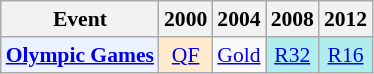<table class="wikitable" style="font-size: 90%; text-align:center">
<tr>
<th>Event</th>
<th>2000</th>
<th>2004</th>
<th>2008</th>
<th>2012</th>
</tr>
<tr>
<td bgcolor="#ECF2FF"; align="left"><strong><a href='#'>Olympic Games</a></strong></td>
<td bgcolor=FFEBCD><a href='#'>QF</a></td>
<td> <a href='#'>Gold</a></td>
<td bgcolor=AFEEEE><a href='#'>R32</a></td>
<td bgcolor=AFEEEE><a href='#'>R16</a></td>
</tr>
</table>
